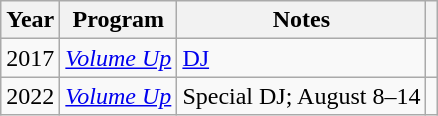<table class="wikitable">
<tr>
<th>Year</th>
<th>Program</th>
<th>Notes</th>
<th></th>
</tr>
<tr>
<td>2017</td>
<td><em><a href='#'>Volume Up</a></em></td>
<td><a href='#'>DJ</a></td>
<td></td>
</tr>
<tr>
<td>2022</td>
<td><em><a href='#'>Volume Up</a></em></td>
<td>Special DJ; August 8–14</td>
<td></td>
</tr>
</table>
